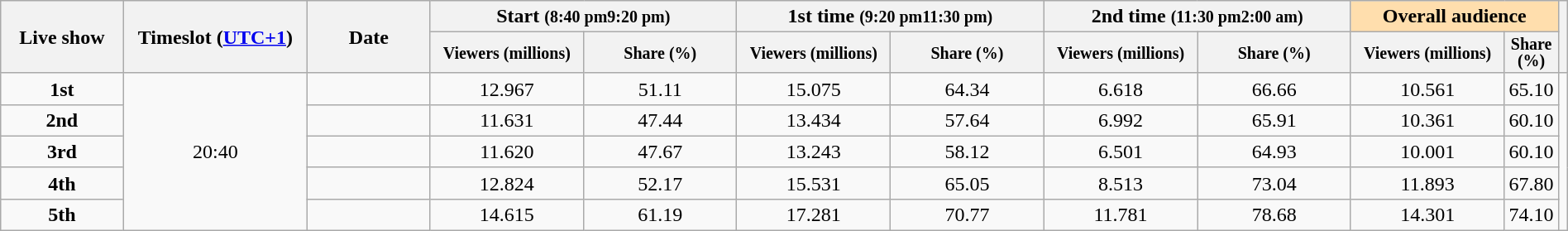<table class="wikitable sortable plainrowheaders" style="text-align:center; width:100%;">
<tr>
<th class="unsortable" rowspan="2" scope="col" style="width:8%;">Live show</th>
<th class="unsortable" rowspan="2" scope="col" style="width:12%;">Timeslot (<strong><a href='#'>UTC+1</a></strong>)</th>
<th rowspan="2" scope="col" style="width:8%;">Date</th>
<th colspan="2" scope="col">Start <small>(8:40 pm9:20 pm)</small></th>
<th colspan="2" scope="col">1st time <small>(9:20 pm11:30 pm)</small></th>
<th colspan="2" scope="col">2nd time <small>(11:30 pm2:00 am)</small></th>
<th colspan="2" scope="col" style="width:8%; background:#ffdead;">Overall audience</th>
<th class="unsortable" rowspan="2" scope="col"></th>
</tr>
<tr>
<th scope="col" style="width:10%; font-size:smaller; line-height:100%;">Viewers (millions)</th>
<th scope="col" style="width:10%; font-size:smaller; line-height:100%;">Share (%)</th>
<th scope="col" style="width:10%; font-size:smaller; line-height:100%;">Viewers (millions)</th>
<th scope="col" style="width:10%; font-size:smaller; line-height:100%;">Share (%)</th>
<th scope="col" style="width:10%; font-size:smaller; line-height:100%;">Viewers (millions)</th>
<th scope="col" style="width:10%; font-size:smaller; line-height:100%;">Share (%)</th>
<th scope="col" style="width:10%; font-size:smaller; line-height:100%;">Viewers (millions)</th>
<th scope="col" style="width:10%; font-size:smaller; line-height:100%;">Share (%)</th>
</tr>
<tr>
<th style="background:#F9F9F9;text-align:center">1st</th>
<td rowspan="5">20:40</td>
<td></td>
<td>12.967</td>
<td>51.11</td>
<td>15.075</td>
<td>64.34</td>
<td>6.618</td>
<td>66.66</td>
<td>10.561</td>
<td>65.10</td>
<td rowspan="5"></td>
</tr>
<tr>
<th style="background:#F9F9F9;text-align:center">2nd</th>
<td></td>
<td>11.631</td>
<td>47.44</td>
<td>13.434</td>
<td>57.64</td>
<td>6.992</td>
<td>65.91</td>
<td>10.361</td>
<td>60.10</td>
</tr>
<tr>
<th style="background:#F9F9F9;text-align:center">3rd</th>
<td></td>
<td>11.620</td>
<td>47.67</td>
<td>13.243</td>
<td>58.12</td>
<td>6.501</td>
<td>64.93</td>
<td>10.001</td>
<td>60.10</td>
</tr>
<tr>
<th style="background:#F9F9F9;text-align:center">4th</th>
<td></td>
<td>12.824</td>
<td>52.17</td>
<td>15.531</td>
<td>65.05</td>
<td>8.513</td>
<td>73.04</td>
<td>11.893</td>
<td>67.80</td>
</tr>
<tr>
<th style="background:#F9F9F9;text-align:center">5th</th>
<td></td>
<td>14.615</td>
<td>61.19</td>
<td>17.281</td>
<td>70.77</td>
<td>11.781</td>
<td>78.68</td>
<td>14.301</td>
<td>74.10</td>
</tr>
</table>
